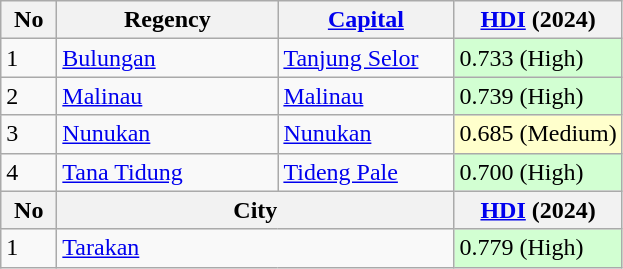<table class="wikitable sortable">
<tr>
<th width= "30">No</th>
<th width="140">Regency</th>
<th width="110"><a href='#'>Capital</a></th>
<th><a href='#'>HDI</a> (2024)</th>
</tr>
<tr>
<td>1</td>
<td><a href='#'>Bulungan</a></td>
<td><a href='#'>Tanjung Selor</a></td>
<td style="background-color:#D2FFD2">0.733 (High)</td>
</tr>
<tr>
<td>2</td>
<td><a href='#'>Malinau</a></td>
<td><a href='#'>Malinau</a></td>
<td style="background-color:#D2FFD2">0.739 (High)</td>
</tr>
<tr>
<td>3</td>
<td><a href='#'>Nunukan</a></td>
<td><a href='#'>Nunukan</a></td>
<td style="background-color:#FFFFCC">0.685 (Medium)</td>
</tr>
<tr>
<td>4</td>
<td><a href='#'>Tana Tidung</a></td>
<td><a href='#'>Tideng Pale</a></td>
<td style="background-color:#D2FFD2">0.700 (High)</td>
</tr>
<tr>
<th>No</th>
<th colspan="2">City</th>
<th><a href='#'>HDI</a> (2024)</th>
</tr>
<tr>
<td>1</td>
<td colspan="2"><a href='#'>Tarakan</a></td>
<td style="background-color:#D2FFD2">0.779 (High)</td>
</tr>
</table>
